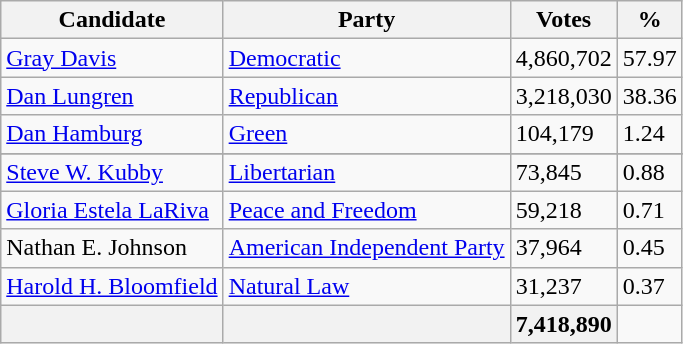<table class="wikitable">
<tr>
<th>Candidate</th>
<th>Party</th>
<th>Votes</th>
<th>%</th>
</tr>
<tr>
<td><a href='#'>Gray Davis</a></td>
<td><a href='#'>Democratic</a></td>
<td>4,860,702</td>
<td>57.97</td>
</tr>
<tr>
<td><a href='#'>Dan Lungren</a></td>
<td><a href='#'>Republican</a></td>
<td>3,218,030</td>
<td>38.36</td>
</tr>
<tr>
<td><a href='#'>Dan Hamburg</a></td>
<td><a href='#'>Green</a></td>
<td>104,179</td>
<td>1.24</td>
</tr>
<tr>
</tr>
<tr>
<td><a href='#'>Steve W. Kubby</a></td>
<td><a href='#'>Libertarian</a></td>
<td>73,845</td>
<td>0.88</td>
</tr>
<tr>
<td><a href='#'>Gloria Estela LaRiva</a></td>
<td><a href='#'>Peace and Freedom</a></td>
<td>59,218</td>
<td>0.71</td>
</tr>
<tr>
<td>Nathan E. Johnson</td>
<td><a href='#'>American Independent Party</a></td>
<td>37,964</td>
<td>0.45</td>
</tr>
<tr>
<td><a href='#'>Harold H. Bloomfield</a></td>
<td><a href='#'>Natural Law</a></td>
<td>31,237</td>
<td>0.37</td>
</tr>
<tr>
<th> </th>
<th> </th>
<th>7,418,890</th>
</tr>
</table>
